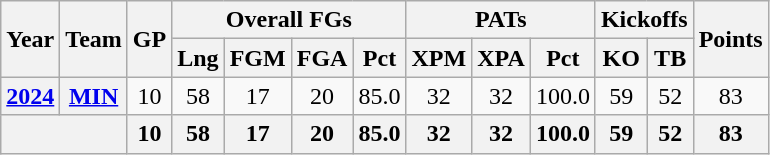<table class="wikitable" style="text-align:center;">
<tr>
<th rowspan="2">Year</th>
<th rowspan="2">Team</th>
<th rowspan="2">GP</th>
<th colspan="4">Overall FGs</th>
<th colspan="3">PATs</th>
<th colspan="2">Kickoffs</th>
<th rowspan="2">Points</th>
</tr>
<tr>
<th>Lng</th>
<th>FGM</th>
<th>FGA</th>
<th>Pct</th>
<th>XPM</th>
<th>XPA</th>
<th>Pct</th>
<th>KO</th>
<th>TB</th>
</tr>
<tr>
<th><a href='#'>2024</a></th>
<th><a href='#'>MIN</a></th>
<td>10</td>
<td>58</td>
<td>17</td>
<td>20</td>
<td>85.0</td>
<td>32</td>
<td>32</td>
<td>100.0</td>
<td>59</td>
<td>52</td>
<td>83</td>
</tr>
<tr>
<th colspan="2"></th>
<th>10</th>
<th>58</th>
<th>17</th>
<th>20</th>
<th>85.0</th>
<th>32</th>
<th>32</th>
<th>100.0</th>
<th>59</th>
<th>52</th>
<th>83</th>
</tr>
</table>
